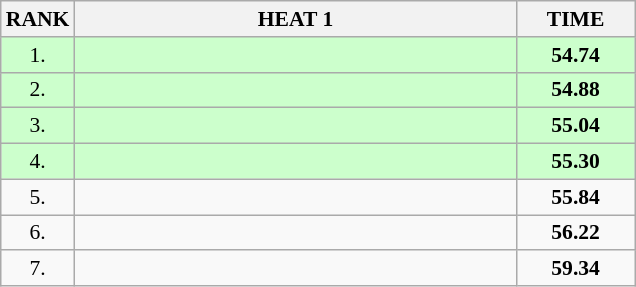<table class="wikitable" style="border-collapse: collapse; font-size: 90%;">
<tr>
<th>RANK</th>
<th style="width: 20em">HEAT 1</th>
<th style="width: 5em">TIME</th>
</tr>
<tr style="background:#ccffcc;">
<td align="center">1.</td>
<td></td>
<td align="center"><strong>54.74</strong></td>
</tr>
<tr style="background:#ccffcc;">
<td align="center">2.</td>
<td></td>
<td align="center"><strong>54.88</strong></td>
</tr>
<tr style="background:#ccffcc;">
<td align="center">3.</td>
<td></td>
<td align="center"><strong>55.04</strong></td>
</tr>
<tr style="background:#ccffcc;">
<td align="center">4.</td>
<td></td>
<td align="center"><strong>55.30</strong></td>
</tr>
<tr>
<td align="center">5.</td>
<td></td>
<td align="center"><strong>55.84</strong></td>
</tr>
<tr>
<td align="center">6.</td>
<td></td>
<td align="center"><strong>56.22</strong></td>
</tr>
<tr>
<td align="center">7.</td>
<td></td>
<td align="center"><strong>59.34</strong></td>
</tr>
</table>
